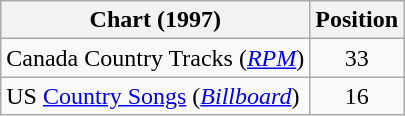<table class="wikitable sortable">
<tr>
<th scope="col">Chart (1997)</th>
<th scope="col">Position</th>
</tr>
<tr>
<td>Canada Country Tracks (<em><a href='#'>RPM</a></em>)</td>
<td align="center">33</td>
</tr>
<tr>
<td>US <a href='#'>Country Songs</a> (<em><a href='#'>Billboard</a></em>)</td>
<td align="center">16</td>
</tr>
</table>
